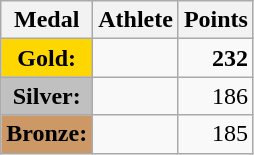<table class="wikitable">
<tr>
<th>Medal</th>
<th>Athlete</th>
<th>Points</th>
</tr>
<tr>
<td style="text-align:center;background-color:gold;"><strong>Gold:</strong></td>
<td></td>
<td align="right"><strong>232</strong></td>
</tr>
<tr>
<td style="text-align:center;background-color:silver;"><strong>Silver:</strong></td>
<td></td>
<td align="right">186</td>
</tr>
<tr>
<td style="text-align:center;background-color:#CC9966;"><strong>Bronze:</strong></td>
<td></td>
<td align="right">185</td>
</tr>
</table>
